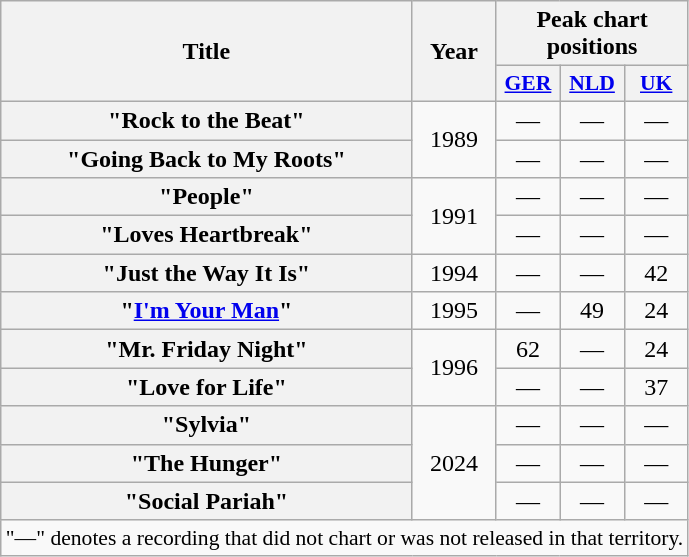<table class="wikitable plainrowheaders" style="text-align:center;">
<tr>
<th scope="col" rowspan="2">Title</th>
<th scope="col" rowspan="2">Year</th>
<th scope="col" colspan="3">Peak chart positions</th>
</tr>
<tr>
<th scope="col" style="width:2.5em;font-size:90%;"><a href='#'>GER</a><br></th>
<th scope="col" style="width:2.5em;font-size:90%;"><a href='#'>NLD</a><br></th>
<th scope="col" style="width:2.5em;font-size:90%;"><a href='#'>UK</a><br></th>
</tr>
<tr>
<th scope="row">"Rock to the Beat"</th>
<td rowspan="2">1989</td>
<td>—</td>
<td>—</td>
<td>—</td>
</tr>
<tr>
<th scope="row">"Going Back to My Roots"</th>
<td>—</td>
<td>—</td>
<td>—</td>
</tr>
<tr>
<th scope="row">"People"</th>
<td rowspan="2">1991</td>
<td>—</td>
<td>—</td>
<td>—</td>
</tr>
<tr>
<th scope="row">"Loves Heartbreak"</th>
<td>—</td>
<td>—</td>
<td>—</td>
</tr>
<tr>
<th scope="row">"Just the Way It Is"</th>
<td>1994</td>
<td>—</td>
<td>—</td>
<td>42</td>
</tr>
<tr>
<th scope="row">"<a href='#'>I'm Your Man</a>"</th>
<td>1995</td>
<td>—</td>
<td>49</td>
<td>24</td>
</tr>
<tr>
<th scope="row">"Mr. Friday Night"</th>
<td rowspan="2">1996</td>
<td>62</td>
<td>—</td>
<td>24</td>
</tr>
<tr>
<th scope="row">"Love for Life"</th>
<td>—</td>
<td>—</td>
<td>37</td>
</tr>
<tr>
<th scope="row">"Sylvia"</th>
<td rowspan="3">2024</td>
<td>—</td>
<td>—</td>
<td>—</td>
</tr>
<tr>
<th scope="row">"The Hunger"</th>
<td>—</td>
<td>—</td>
<td>—</td>
</tr>
<tr>
<th scope="row">"Social Pariah"</th>
<td>—</td>
<td>—</td>
<td>—</td>
</tr>
<tr>
<td colspan="6" style="font-size:90%">"—" denotes a recording that did not chart or was not released in that territory.</td>
</tr>
</table>
